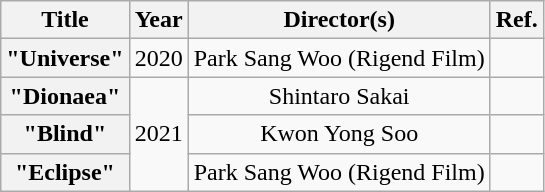<table class="wikitable plainrowheaders" style="text-align:center;">
<tr>
<th>Title</th>
<th>Year</th>
<th>Director(s)</th>
<th>Ref.</th>
</tr>
<tr>
<th scope=row>"Universe"</th>
<td>2020</td>
<td>Park Sang Woo (Rigend Film)</td>
<td></td>
</tr>
<tr>
<th scope=row>"Dionaea"</th>
<td rowspan="3">2021</td>
<td>Shintaro Sakai</td>
<td></td>
</tr>
<tr>
<th scope=row>"Blind"</th>
<td>Kwon Yong Soo</td>
<td></td>
</tr>
<tr>
<th scope=row>"Eclipse"</th>
<td>Park Sang Woo (Rigend Film)</td>
<td></td>
</tr>
</table>
